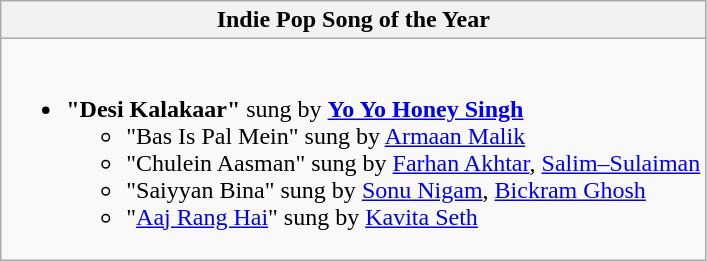<table class="wikitable">
<tr>
<th>Indie Pop Song of the Year</th>
</tr>
<tr>
<td valign="top"><br><ul><li><strong>"Desi Kalakaar"</strong> sung by <strong><a href='#'>Yo Yo Honey Singh</a></strong><ul><li>"Bas Is Pal Mein" sung by <a href='#'>Armaan Malik</a></li><li>"Chulein Aasman" sung by <a href='#'>Farhan Akhtar</a>, <a href='#'>Salim–Sulaiman</a></li><li>"Saiyyan Bina" sung by <a href='#'>Sonu Nigam</a>, <a href='#'>Bickram Ghosh</a></li><li>"<a href='#'>Aaj Rang Hai</a>" sung by <a href='#'>Kavita Seth</a></li></ul></li></ul></td>
</tr>
</table>
